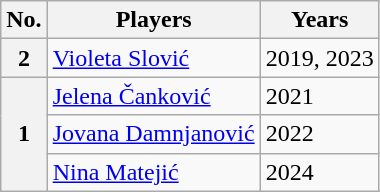<table class="wikitable">
<tr>
<th><strong>No.</strong></th>
<th><strong>Players</strong></th>
<th><strong>Years</strong></th>
</tr>
<tr>
<th>2</th>
<td><a href='#'>Violeta Slović</a></td>
<td>2019, 2023</td>
</tr>
<tr>
<th rowspan=3>1</th>
<td><a href='#'>Jelena Čanković</a></td>
<td>2021</td>
</tr>
<tr>
<td><a href='#'>Jovana Damnjanović</a></td>
<td>2022</td>
</tr>
<tr>
<td><a href='#'>Nina Matejić</a></td>
<td>2024</td>
</tr>
</table>
